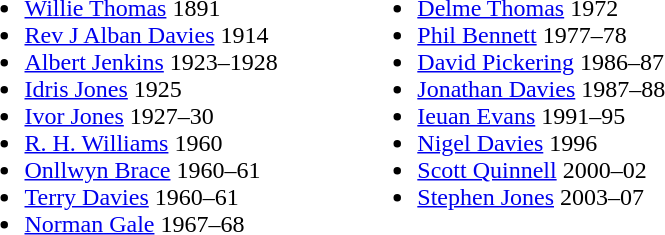<table>
<tr>
<td valign="top"><br><ul><li><a href='#'>Willie Thomas</a> 1891</li><li><a href='#'>Rev J Alban Davies</a> 1914</li><li><a href='#'>Albert Jenkins</a> 1923–1928</li><li><a href='#'>Idris Jones</a> 1925</li><li><a href='#'>Ivor Jones</a> 1927–30</li><li><a href='#'>R. H. Williams</a> 1960</li><li><a href='#'>Onllwyn Brace</a> 1960–61</li><li><a href='#'>Terry Davies</a> 1960–61</li><li><a href='#'>Norman Gale</a> 1967–68</li></ul></td>
<td width="45"> </td>
<td valign="top"><br><ul><li><a href='#'>Delme Thomas</a> 1972</li><li><a href='#'>Phil Bennett</a> 1977–78</li><li><a href='#'>David Pickering</a> 1986–87</li><li><a href='#'>Jonathan Davies</a> 1987–88</li><li><a href='#'>Ieuan Evans</a> 1991–95</li><li><a href='#'>Nigel Davies</a> 1996</li><li><a href='#'>Scott Quinnell</a> 2000–02</li><li><a href='#'>Stephen Jones</a> 2003–07</li></ul></td>
<td width="45"> </td>
</tr>
</table>
